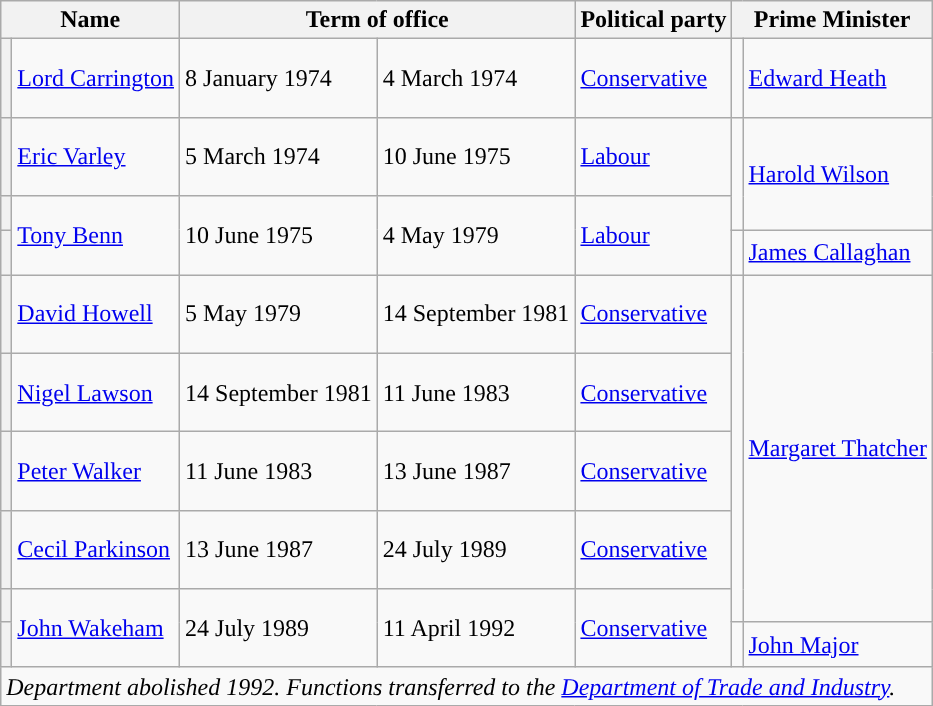<table class="wikitable">
<tr>
<th colspan=2>Name</th>
<th colspan=2>Term of office</th>
<th>Political party</th>
<th colspan=2>Prime Minister</th>
</tr>
<tr>
<th style="background-color: "></th>
<td height=45><a href='#'>Lord Carrington</a></td>
<td>8 January 1974</td>
<td>4 March 1974</td>
<td><a href='#'>Conservative</a></td>
<td style="background-color: "></td>
<td><a href='#'>Edward Heath</a></td>
</tr>
<tr>
<th style="background-color: "></th>
<td height=45><a href='#'>Eric Varley</a></td>
<td>5 March 1974</td>
<td>10 June 1975</td>
<td><a href='#'>Labour</a></td>
<td rowspan=2 style="background-color: "></td>
<td rowspan=2><a href='#'>Harold Wilson</a></td>
</tr>
<tr>
<th height=15 style="background-color: "></th>
<td rowspan=2 height=45><a href='#'>Tony Benn</a></td>
<td rowspan=2>10 June 1975</td>
<td rowspan=2>4 May 1979</td>
<td rowspan=2><a href='#'>Labour</a></td>
</tr>
<tr>
<th style="background-color: "></th>
<td style="background-color: "></td>
<td><a href='#'>James Callaghan</a></td>
</tr>
<tr>
<th style="background-color: "></th>
<td height=45><a href='#'>David Howell</a></td>
<td>5 May 1979</td>
<td>14 September 1981</td>
<td><a href='#'>Conservative</a></td>
<td rowspan=5 style="background-color: "></td>
<td rowspan=5><a href='#'>Margaret Thatcher</a></td>
</tr>
<tr>
<th style="background-color: "></th>
<td height=45><a href='#'>Nigel Lawson</a></td>
<td>14 September 1981</td>
<td>11 June 1983</td>
<td><a href='#'>Conservative</a></td>
</tr>
<tr>
<th style="background-color: "></th>
<td height=45><a href='#'>Peter Walker</a></td>
<td>11 June 1983</td>
<td>13 June 1987</td>
<td><a href='#'>Conservative</a></td>
</tr>
<tr>
<th style="background-color: "></th>
<td height=45><a href='#'>Cecil Parkinson</a></td>
<td>13 June 1987</td>
<td>24 July 1989</td>
<td><a href='#'>Conservative</a></td>
</tr>
<tr>
<th height=15 style="background-color: "></th>
<td rowspan=2 height=45><a href='#'>John Wakeham</a></td>
<td rowspan=2>24 July 1989</td>
<td rowspan=2>11 April 1992</td>
<td rowspan=2><a href='#'>Conservative</a></td>
</tr>
<tr>
<th style="background-color: "></th>
<td style="background-color: "></td>
<td><a href='#'>John Major</a></td>
</tr>
<tr>
<td colspan=10><em>Department abolished 1992. Functions transferred to the <a href='#'>Department of Trade and Industry</a>.</em></td>
</tr>
</table>
